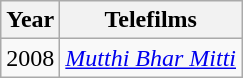<table class="sortable wikitable">
<tr>
<th>Year</th>
<th>Telefilms</th>
</tr>
<tr>
<td>2008</td>
<td><em><a href='#'>Mutthi Bhar Mitti</a></em></td>
</tr>
</table>
